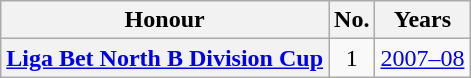<table class="wikitable plainrowheaders">
<tr>
<th scope=col>Honour</th>
<th scope=col>No.</th>
<th scope=col>Years</th>
</tr>
<tr>
<th scope=row><a href='#'>Liga Bet North B Division Cup</a></th>
<td align=center>1</td>
<td><a href='#'>2007–08</a></td>
</tr>
</table>
